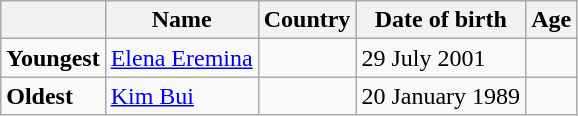<table class="wikitable">
<tr>
<th></th>
<th><strong>Name</strong></th>
<th><strong>Country</strong></th>
<th><strong>Date of birth</strong></th>
<th><strong>Age</strong></th>
</tr>
<tr>
<td><strong>Youngest</strong></td>
<td><a href='#'>Elena Eremina</a></td>
<td></td>
<td>29 July 2001</td>
<td></td>
</tr>
<tr>
<td><strong>Oldest</strong></td>
<td><a href='#'>Kim Bui</a></td>
<td></td>
<td>20 January 1989</td>
<td></td>
</tr>
</table>
